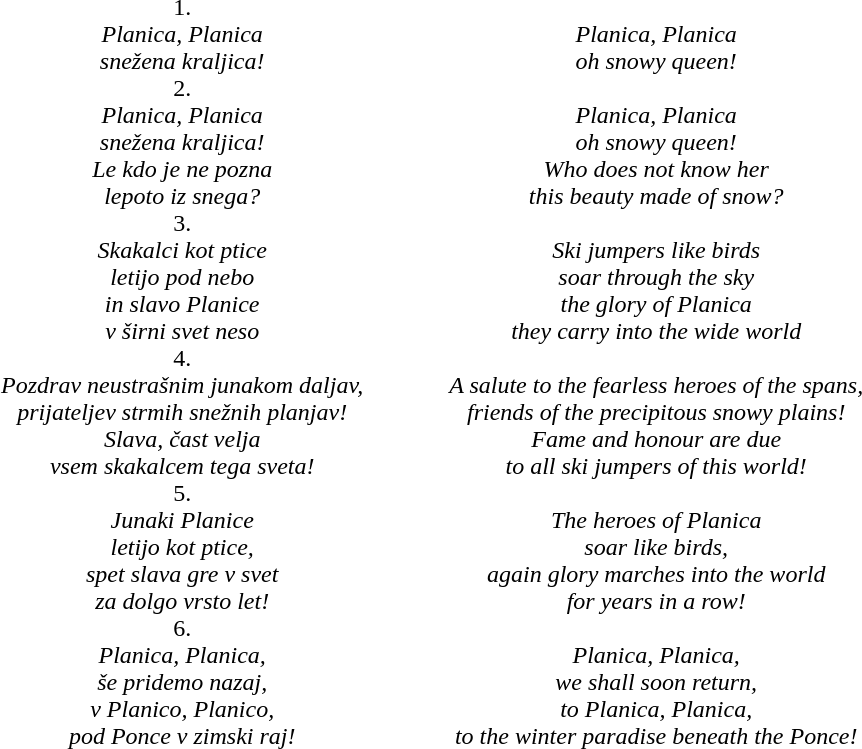<table border="0" cellpadding="0" cellspacing="0" width="50%">
<tr>
<td align="center">1.</td>
</tr>
<tr>
<td align="center"><em>Planica, Planica</em></td>
<td align="center"><em>Planica, Planica</em></td>
</tr>
<tr>
<td align="center"><em>snežena kraljica!</em></td>
<td align="center"><em>oh snowy queen!</em></td>
</tr>
<tr>
<td align="center">2.</td>
</tr>
<tr>
<td align="center"><em>Planica, Planica</em></td>
<td align="center"><em>Planica, Planica</em></td>
</tr>
<tr>
<td align="center"><em>snežena kraljica!</em></td>
<td align="center"><em>oh snowy queen!</em></td>
</tr>
<tr>
<td align="center"><em>Le kdo je ne pozna</em></td>
<td align="center"><em>Who does not know her</em></td>
</tr>
<tr>
<td align="center"><em>lepoto iz snega?</em></td>
<td align="center"><em>this beauty made of snow?</em></td>
</tr>
<tr>
<td align="center">3.</td>
</tr>
<tr>
<td align="center"><em>Skakalci kot ptice</em></td>
<td align="center"><em>Ski jumpers like birds</em></td>
</tr>
<tr>
<td align="center"><em>letijo pod nebo</em></td>
<td align="center"><em>soar through the sky</em></td>
</tr>
<tr>
<td align="center"><em>in slavo Planice</em></td>
<td align="center"><em>the glory of Planica</em></td>
</tr>
<tr>
<td align="center"><em>v širni svet neso</em></td>
<td align="center"><em>they carry into the wide world</em></td>
</tr>
<tr>
<td align="center">4.</td>
</tr>
<tr>
<td align="center"><em>Pozdrav neustrašnim junakom daljav,</em></td>
<td align="center"><em>A salute to the fearless heroes of the spans,</em></td>
</tr>
<tr>
<td align="center"><em>prijateljev strmih snežnih planjav!</em></td>
<td align="center"><em>friends of the precipitous snowy plains!</em></td>
</tr>
<tr>
<td align="center"><em>Slava, čast velja</em></td>
<td align="center"><em>Fame and honour are due</em></td>
</tr>
<tr>
<td align="center"><em>vsem skakalcem tega sveta!</em></td>
<td align="center"><em>to all ski jumpers of this world!</em></td>
</tr>
<tr>
<td align="center">5.</td>
</tr>
<tr>
<td align="center"><em>Junaki Planice</em></td>
<td align="center"><em>The heroes of Planica</em></td>
</tr>
<tr>
<td align="center"><em>letijo kot ptice,</em></td>
<td align="center"><em>soar like birds,</em></td>
</tr>
<tr>
<td align="center"><em>spet slava gre v svet</em></td>
<td align="center"><em>again glory marches into the world</em></td>
</tr>
<tr>
<td align="center"><em>za dolgo vrsto let!</em></td>
<td align="center"><em>for years in a row!</em></td>
</tr>
<tr>
<td align="center">6.</td>
</tr>
<tr>
<td align="center"><em>Planica, Planica,</em></td>
<td align="center"><em>Planica, Planica,</em></td>
</tr>
<tr>
<td align="center"><em>še pridemo nazaj,</em></td>
<td align="center"><em>we shall soon return,</em></td>
</tr>
<tr>
<td align="center"><em>v Planico, Planico,</em></td>
<td align="center"><em>to Planica, Planica,</em></td>
</tr>
<tr>
<td align="center"><em>pod Ponce v zimski raj!</em></td>
<td align="center"><em>to the winter paradise beneath the Ponce!</em></td>
</tr>
</table>
